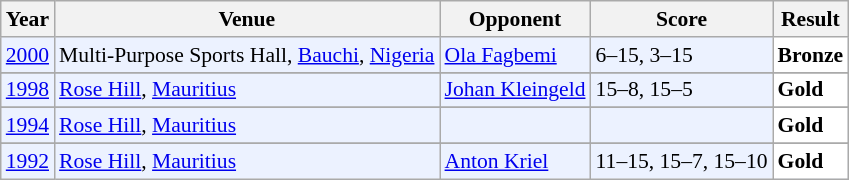<table class="sortable wikitable" style="font-size: 90%;">
<tr>
<th>Year</th>
<th>Venue</th>
<th>Opponent</th>
<th>Score</th>
<th>Result</th>
</tr>
<tr style="background:#ECF2FF">
<td align="center"><a href='#'>2000</a></td>
<td align="left">Multi-Purpose Sports Hall, <a href='#'>Bauchi</a>, <a href='#'>Nigeria</a></td>
<td align="left"> <a href='#'>Ola Fagbemi</a></td>
<td align="left">6–15, 3–15</td>
<td style="text-align:left; background:white"> <strong>Bronze</strong></td>
</tr>
<tr>
</tr>
<tr style="background:#ECF2FF">
<td align="center"><a href='#'>1998</a></td>
<td align="left"><a href='#'>Rose Hill</a>, <a href='#'>Mauritius</a></td>
<td align="left"> <a href='#'>Johan Kleingeld</a></td>
<td align="left">15–8, 15–5</td>
<td style="text-align:left; background:white"> <strong>Gold</strong></td>
</tr>
<tr>
</tr>
<tr style="background:#ECF2FF">
<td align="center"><a href='#'>1994</a></td>
<td align="left"><a href='#'>Rose Hill</a>, <a href='#'>Mauritius</a></td>
<td align="left"></td>
<td align="left"></td>
<td style="text-align:left; background:white"> <strong>Gold</strong></td>
</tr>
<tr>
</tr>
<tr style="background:#ECF2FF">
<td align="center"><a href='#'>1992</a></td>
<td align="left"><a href='#'>Rose Hill</a>, <a href='#'>Mauritius</a></td>
<td align="left"> <a href='#'>Anton Kriel</a></td>
<td align="left">11–15, 15–7, 15–10</td>
<td style="text-align:left; background:white"> <strong>Gold</strong></td>
</tr>
</table>
